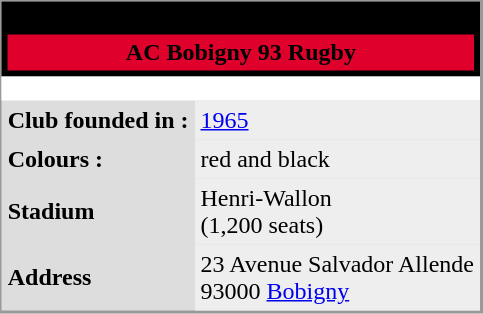<table align="right" cellpadding="4" cellspacing="0"  style="margin: 0 0 1em 1em; border: 1px solid #999; border-right-width: 2px; border-bottom-width: 2px; background-color: #DDDDDD">
<tr>
<th colspan="2" style="background-color: #000000"><br><table style="background: #DF002B" align="center" width="100%">
<tr>
<td padding=15px></td>
<td style="background: #DF002B" align="center" width="100%"><span>  <strong>AC Bobigny 93 Rugby</strong></span></td>
<td padding=15px></td>
</tr>
</table>
</th>
</tr>
<tr>
<td colspan="2" style="text-align:center; padding:0.5em;" bgcolor="white"></td>
</tr>
<tr>
<td><strong>Club founded in :</strong></td>
<td bgcolor=#EEEEEE><a href='#'>1965</a></td>
</tr>
<tr>
<td><strong>Colours : </strong></td>
<td bgcolor=#EEEEEE>red and black</td>
</tr>
<tr>
<td><strong>Stadium</strong></td>
<td bgcolor=#EEEEEE>Henri-Wallon   <br> (1,200 seats)</td>
</tr>
<tr>
<td><strong>Address</strong></td>
<td bgcolor=#EEEEEE>23 Avenue Salvador Allende<br> 93000 <a href='#'>Bobigny</a></td>
</tr>
</table>
